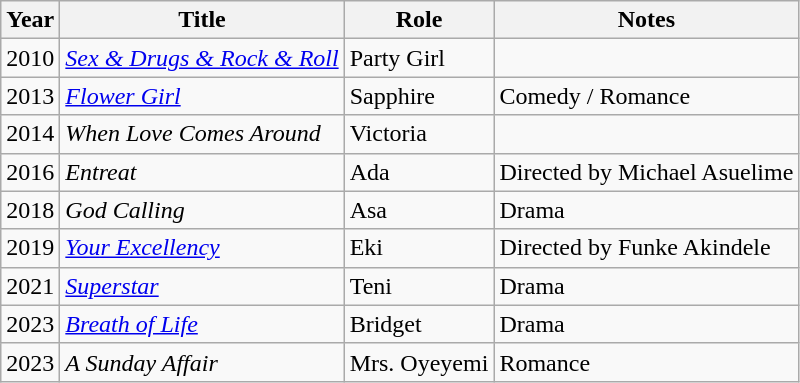<table class="wikitable sortable">
<tr>
<th>Year</th>
<th>Title</th>
<th>Role</th>
<th class="unsortable">Notes</th>
</tr>
<tr>
<td>2010</td>
<td><em><a href='#'>Sex & Drugs & Rock & Roll</a></em></td>
<td>Party Girl</td>
<td></td>
</tr>
<tr>
<td>2013</td>
<td><em><a href='#'>Flower Girl</a></em></td>
<td>Sapphire</td>
<td>Comedy / Romance</td>
</tr>
<tr>
<td>2014</td>
<td><em>When Love Comes Around</em></td>
<td>Victoria</td>
<td></td>
</tr>
<tr>
<td>2016</td>
<td><em>Entreat</em></td>
<td>Ada</td>
<td>Directed by Michael Asuelime</td>
</tr>
<tr>
<td>2018</td>
<td><em>God Calling</em></td>
<td>Asa</td>
<td>Drama</td>
</tr>
<tr>
<td>2019</td>
<td><a href='#'><em>Your Excellency</em></a></td>
<td>Eki</td>
<td>Directed by Funke Akindele</td>
</tr>
<tr>
<td>2021</td>
<td><em><a href='#'>Superstar</a></em></td>
<td>Teni</td>
<td>Drama</td>
</tr>
<tr>
<td>2023</td>
<td><em><a href='#'>Breath of Life</a></em></td>
<td>Bridget</td>
<td>Drama</td>
</tr>
<tr>
<td>2023</td>
<td><em>A Sunday Affair</em></td>
<td>Mrs. Oyeyemi</td>
<td>Romance</td>
</tr>
</table>
